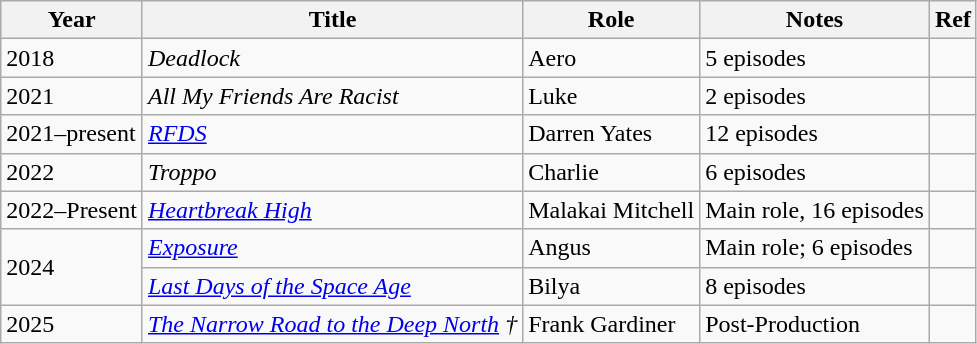<table class="wikitable sortable">
<tr>
<th>Year</th>
<th>Title</th>
<th>Role</th>
<th>Notes</th>
<th>Ref</th>
</tr>
<tr>
<td>2018</td>
<td><em>Deadlock</em></td>
<td>Aero</td>
<td>5 episodes</td>
<td></td>
</tr>
<tr>
<td>2021</td>
<td><em>All My Friends Are Racist</em></td>
<td>Luke</td>
<td>2 episodes</td>
<td></td>
</tr>
<tr>
<td>2021–present</td>
<td><em><a href='#'>RFDS</a></em></td>
<td>Darren Yates</td>
<td>12 episodes</td>
<td></td>
</tr>
<tr>
<td>2022</td>
<td><em>Troppo</em></td>
<td>Charlie</td>
<td>6 episodes</td>
<td></td>
</tr>
<tr>
<td>2022–Present</td>
<td><a href='#'><em>Heartbreak High</em></a></td>
<td>Malakai Mitchell</td>
<td>Main role, 16 episodes</td>
<td></td>
</tr>
<tr>
<td rowspan="2">2024</td>
<td><em><a href='#'>Exposure</a></em></td>
<td>Angus</td>
<td>Main role; 6 episodes</td>
<td></td>
</tr>
<tr>
<td><em><a href='#'>Last Days of the Space Age</a></em></td>
<td>Bilya</td>
<td>8 episodes</td>
<td></td>
</tr>
<tr>
<td>2025</td>
<td><em><a href='#'>The Narrow Road to the Deep North</a> †</em></td>
<td>Frank Gardiner</td>
<td>Post-Production</td>
<td></td>
</tr>
</table>
